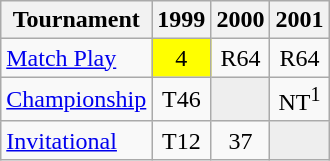<table class="wikitable" style="text-align:center;">
<tr>
<th>Tournament</th>
<th>1999</th>
<th>2000</th>
<th>2001</th>
</tr>
<tr>
<td align="left"><a href='#'>Match Play</a></td>
<td style="background:yellow;">4</td>
<td>R64</td>
<td>R64</td>
</tr>
<tr>
<td align="left"><a href='#'>Championship</a></td>
<td>T46</td>
<td style="background:#eeeeee;"></td>
<td>NT<sup>1</sup></td>
</tr>
<tr>
<td align="left"><a href='#'>Invitational</a></td>
<td>T12</td>
<td>37</td>
<td style="background:#eeeeee;"></td>
</tr>
</table>
